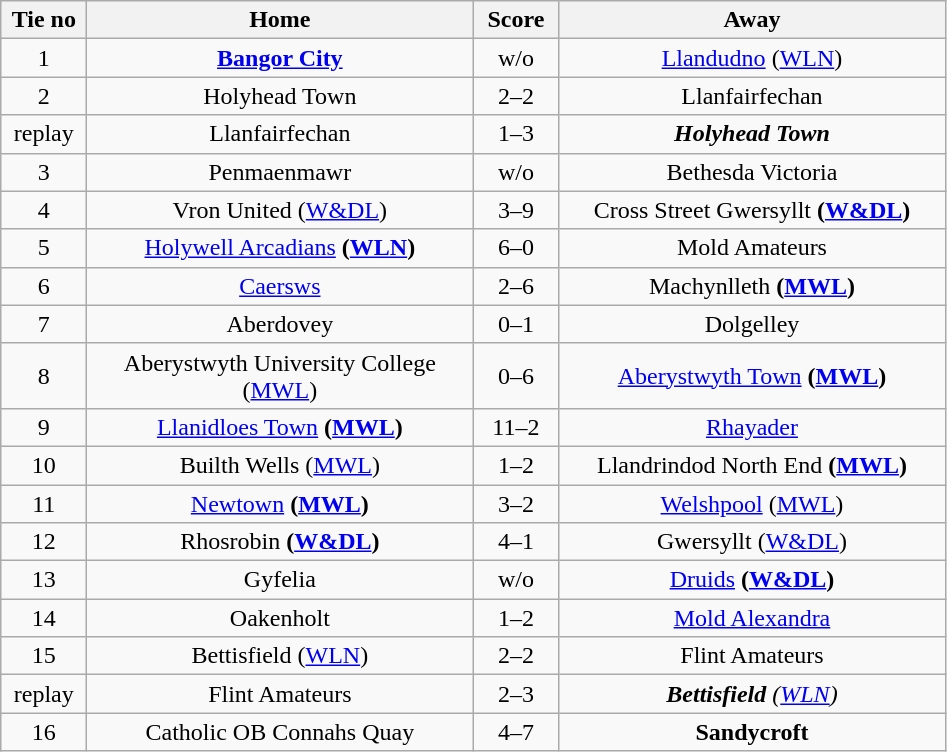<table class="wikitable" style="text-align:center">
<tr>
<th width=50>Tie no</th>
<th width=250>Home</th>
<th width=50>Score</th>
<th width=250>Away</th>
</tr>
<tr>
<td>1</td>
<td><strong><a href='#'>Bangor City</a><em></td>
<td>w/o</td>
<td><a href='#'>Llandudno</a> (<a href='#'>WLN</a>)</td>
</tr>
<tr>
<td>2</td>
<td>Holyhead Town</td>
<td>2–2</td>
<td>Llanfairfechan</td>
</tr>
<tr>
<td></em>replay<em></td>
<td></em>Llanfairfechan<em></td>
<td></em>1–3<em></td>
<td><strong><em>Holyhead Town</em></strong></td>
</tr>
<tr>
<td>3</td>
<td>Penmaenmawr</td>
<td>w/o</td>
<td></strong>Bethesda Victoria<strong></td>
</tr>
<tr>
<td>4</td>
<td>Vron United (<a href='#'>W&DL</a>)</td>
<td>3–9</td>
<td></strong>Cross Street Gwersyllt<strong> (<a href='#'>W&DL</a>)</td>
</tr>
<tr>
<td>5</td>
<td></strong><a href='#'>Holywell Arcadians</a><strong> (<a href='#'>WLN</a>)</td>
<td>6–0</td>
<td>Mold Amateurs</td>
</tr>
<tr>
<td>6</td>
<td><a href='#'>Caersws</a></td>
<td>2–6</td>
<td></strong>Machynlleth<strong> (<a href='#'>MWL</a>)</td>
</tr>
<tr>
<td>7</td>
<td>Aberdovey</td>
<td>0–1</td>
<td></strong>Dolgelley<strong></td>
</tr>
<tr>
<td>8</td>
<td>Aberystwyth University College (<a href='#'>MWL</a>)</td>
<td>0–6</td>
<td></strong><a href='#'>Aberystwyth Town</a><strong> (<a href='#'>MWL</a>)</td>
</tr>
<tr>
<td>9</td>
<td></strong><a href='#'>Llanidloes Town</a><strong> (<a href='#'>MWL</a>)</td>
<td>11–2</td>
<td><a href='#'>Rhayader</a></td>
</tr>
<tr>
<td>10</td>
<td>Builth Wells (<a href='#'>MWL</a>)</td>
<td>1–2</td>
<td></strong>Llandrindod North End<strong> (<a href='#'>MWL</a>)</td>
</tr>
<tr>
<td>11</td>
<td></strong><a href='#'>Newtown</a><strong> (<a href='#'>MWL</a>)</td>
<td>3–2</td>
<td><a href='#'>Welshpool</a> (<a href='#'>MWL</a>)</td>
</tr>
<tr>
<td>12</td>
<td></strong>Rhosrobin<strong> (<a href='#'>W&DL</a>)</td>
<td>4–1</td>
<td>Gwersyllt (<a href='#'>W&DL</a>)</td>
</tr>
<tr>
<td>13</td>
<td>Gyfelia</td>
<td>w/o</td>
<td></strong><a href='#'>Druids</a><strong> (<a href='#'>W&DL</a>)</td>
</tr>
<tr>
<td>14</td>
<td>Oakenholt</td>
<td>1–2</td>
<td></strong><a href='#'>Mold Alexandra</a><strong></td>
</tr>
<tr>
<td>15</td>
<td>Bettisfield (<a href='#'>WLN</a>)</td>
<td>2–2</td>
<td>Flint Amateurs</td>
</tr>
<tr>
<td></em>replay<em></td>
<td></em>Flint Amateurs<em></td>
<td></em>2–3<em></td>
<td><strong><em>Bettisfield</strong> (<a href='#'>WLN</a>)</em></td>
</tr>
<tr>
<td>16</td>
<td>Catholic OB Connahs Quay</td>
<td>4–7</td>
<td><strong>Sandycroft</strong></td>
</tr>
</table>
